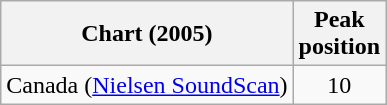<table class="wikitable">
<tr>
<th>Chart (2005)</th>
<th>Peak<br>position</th>
</tr>
<tr>
<td>Canada (<a href='#'>Nielsen SoundScan</a>)</td>
<td align="center">10</td>
</tr>
</table>
